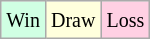<table class="wikitable">
<tr>
<td style="background-color: #d0ffe3;"><small>Win</small></td>
<td style="background-color: #ffffdd;"><small>Draw</small></td>
<td style="background-color: #ffd0e3;"><small>Loss</small></td>
</tr>
</table>
